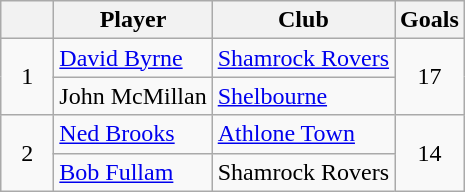<table class="wikitable" border="1">
<tr>
<th width="28"></th>
<th>Player</th>
<th>Club</th>
<th>Goals</th>
</tr>
<tr>
<td align=center rowspan=2>1</td>
<td><a href='#'>David Byrne</a></td>
<td><a href='#'>Shamrock Rovers</a></td>
<td rowspan="2" align="center">17</td>
</tr>
<tr>
<td>John McMillan</td>
<td><a href='#'>Shelbourne</a></td>
</tr>
<tr>
<td align=center rowspan=2>2</td>
<td><a href='#'>Ned Brooks</a></td>
<td><a href='#'>Athlone Town</a></td>
<td rowspan="2" align="center">14</td>
</tr>
<tr>
<td><a href='#'>Bob Fullam</a></td>
<td>Shamrock Rovers</td>
</tr>
</table>
